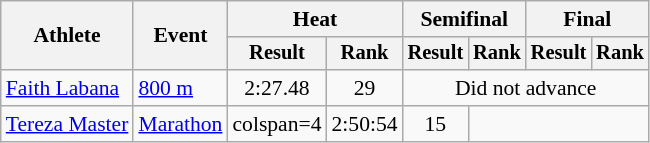<table class="wikitable" style="font-size:90%">
<tr>
<th rowspan=2>Athlete</th>
<th rowspan=2>Event</th>
<th colspan=2>Heat</th>
<th colspan=2>Semifinal</th>
<th colspan=2>Final</th>
</tr>
<tr style="font-size:95%">
<th>Result</th>
<th>Rank</th>
<th>Result</th>
<th>Rank</th>
<th>Result</th>
<th>Rank</th>
</tr>
<tr align=center>
<td align=left><a href='#'>Faith Labana</a></td>
<td align=left><a href='#'>800 m</a></td>
<td>2:27.48</td>
<td>29</td>
<td colspan=4>Did not advance</td>
</tr>
<tr align=center>
<td align=left><a href='#'>Tereza Master</a></td>
<td align=left><a href='#'>Marathon</a></td>
<td>colspan=4 </td>
<td>2:50:54</td>
<td>15</td>
</tr>
</table>
